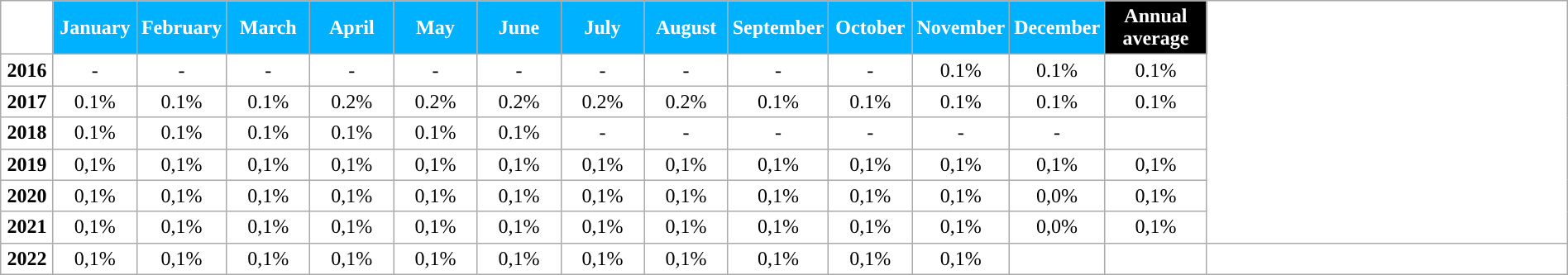<table class="wikitable" style="width:100%; margin:auto; background:#ffffff;">
<tr>
<th style="background:#FFFFFF; color:#FFFFFF;" width="35px"></th>
<th style="background:#00B1FF; color:#FFFFFF;" width="60px">January</th>
<th style="background:#00B1FF; color:#FFFFFF;" width="60px">February</th>
<th style="background:#00B1FF; color:#FFFFFF;" width="60px">March</th>
<th style="background:#00B1FF; color:#FFFFFF;" width="60px">April</th>
<th style="background:#00B1FF; color:#FFFFFF;" width="60px">May</th>
<th style="background:#00B1FF; color:#FFFFFF;" width="60px">June</th>
<th style="background:#00B1FF; color:#FFFFFF;" width="60px">July</th>
<th style="background:#00B1FF; color:#FFFFFF;" width="60px">August</th>
<th style="background:#00B1FF; color:#FFFFFF;" width="60px">September</th>
<th style="background:#00B1FF; color:#FFFFFF;" width="60px">October</th>
<th style="background:#00B1FF; color:#FFFFFF;" width="60px">November</th>
<th style="background:#00B1FF; color:#FFFFFF;" width="60px">December</th>
<th style="background:#000000; color:#FFFFFF;" width="75px">Annual average</th>
</tr>
<tr align="center">
<td><strong>2016</strong></td>
<td>-</td>
<td>-</td>
<td>-</td>
<td>-</td>
<td>-</td>
<td>-</td>
<td>-</td>
<td>-</td>
<td>-</td>
<td>-</td>
<td>0.1%</td>
<td>0.1%</td>
<td>0.1%</td>
</tr>
<tr align="center">
<td><strong>2017</strong></td>
<td>0.1%</td>
<td>0.1%</td>
<td>0.1%</td>
<td>0.2%</td>
<td>0.2%</td>
<td>0.2%</td>
<td>0.2%</td>
<td>0.2%</td>
<td>0.1%</td>
<td>0.1%</td>
<td>0.1%</td>
<td>0.1%</td>
<td>0.1%</td>
</tr>
<tr align="center">
<td><strong>2018</strong></td>
<td>0.1%</td>
<td>0.1%</td>
<td>0.1%</td>
<td>0.1%</td>
<td>0.1%</td>
<td>0.1%</td>
<td>-</td>
<td>-</td>
<td>-</td>
<td>-</td>
<td>-</td>
<td>-</td>
<td></td>
</tr>
<tr align="center">
<td><strong>2019</strong></td>
<td>0,1%</td>
<td>0,1%</td>
<td>0,1%</td>
<td>0,1%</td>
<td>0,1%</td>
<td>0,1%</td>
<td>0,1%</td>
<td>0,1%</td>
<td>0,1%</td>
<td>0,1%</td>
<td>0,1%</td>
<td>0,1%</td>
<td>0,1%</td>
</tr>
<tr align="center">
<td><strong>2020</strong></td>
<td>0,1%</td>
<td>0,1%</td>
<td>0,1%</td>
<td>0,1%</td>
<td>0,1%</td>
<td>0,1%</td>
<td>0,1%</td>
<td>0,1%</td>
<td>0,1%</td>
<td>0,1%</td>
<td>0,1%</td>
<td>0,0%</td>
<td>0,1%</td>
</tr>
<tr align="center">
<td><strong>2021</strong></td>
<td>0,1%</td>
<td>0,1%</td>
<td>0,1%</td>
<td>0,1%</td>
<td>0,1%</td>
<td>0,1%</td>
<td>0,1%</td>
<td>0,1%</td>
<td>0,1%</td>
<td>0,1%</td>
<td>0,1%</td>
<td>0,0%</td>
<td>0,1%</td>
</tr>
<tr align="center">
<td><strong>2022</strong></td>
<td>0,1%</td>
<td>0,1%</td>
<td>0,1%</td>
<td>0,1%</td>
<td>0,1%</td>
<td>0,1%</td>
<td>0,1%</td>
<td>0,1%</td>
<td>0,1%</td>
<td>0,1%</td>
<td>0,1%</td>
<td></td>
<td></td>
<td></td>
</tr>
</table>
